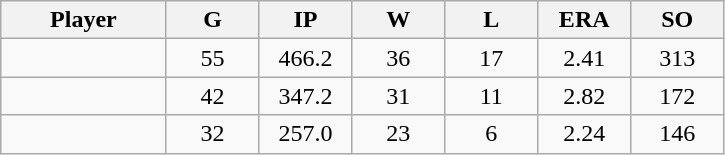<table class="wikitable sortable">
<tr>
<th bgcolor="#DDDDFF" width="16%">Player</th>
<th bgcolor="#DDDDFF" width="9%">G</th>
<th bgcolor="#DDDDFF" width="9%">IP</th>
<th bgcolor="#DDDDFF" width="9%">W</th>
<th bgcolor="#DDDDFF" width="9%">L</th>
<th bgcolor="#DDDDFF" width="9%">ERA</th>
<th bgcolor="#DDDDFF" width="9%">SO</th>
</tr>
<tr align="center">
<td></td>
<td>55</td>
<td>466.2</td>
<td>36</td>
<td>17</td>
<td>2.41</td>
<td>313</td>
</tr>
<tr align="center">
<td></td>
<td>42</td>
<td>347.2</td>
<td>31</td>
<td>11</td>
<td>2.82</td>
<td>172</td>
</tr>
<tr align="center">
<td></td>
<td>32</td>
<td>257.0</td>
<td>23</td>
<td>6</td>
<td>2.24</td>
<td>146</td>
</tr>
</table>
